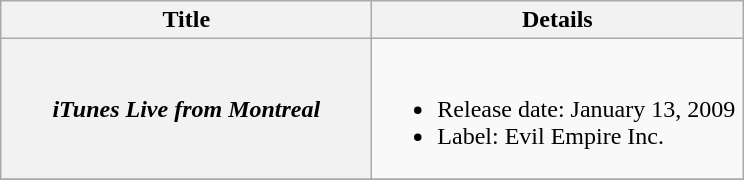<table class="wikitable plainrowheaders" style="text-align:left; ">
<tr>
<th scope="col" style="width:15em; ">Title</th>
<th scope="col" style="width:15em; ">Details</th>
</tr>
<tr>
<th scope="row"><em>iTunes Live from Montreal</em></th>
<td><br><ul><li>Release date: January 13, 2009</li><li>Label: Evil Empire Inc.</li></ul></td>
</tr>
<tr>
</tr>
</table>
